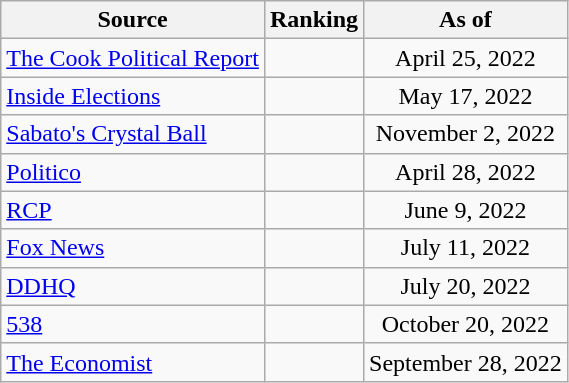<table class="wikitable" style="text-align:center">
<tr>
<th>Source</th>
<th>Ranking</th>
<th>As of</th>
</tr>
<tr>
<td align=left><a href='#'>The Cook Political Report</a></td>
<td></td>
<td>April 25, 2022</td>
</tr>
<tr>
<td align=left><a href='#'>Inside Elections</a></td>
<td></td>
<td>May 17, 2022</td>
</tr>
<tr>
<td align=left><a href='#'>Sabato's Crystal Ball</a></td>
<td></td>
<td>November 2, 2022</td>
</tr>
<tr>
<td align=left><a href='#'>Politico</a></td>
<td></td>
<td>April 28, 2022</td>
</tr>
<tr>
<td align="left"><a href='#'>RCP</a></td>
<td></td>
<td>June 9, 2022</td>
</tr>
<tr>
<td align=left><a href='#'>Fox News</a></td>
<td></td>
<td>July 11, 2022</td>
</tr>
<tr>
<td align="left"><a href='#'>DDHQ</a></td>
<td></td>
<td>July 20, 2022</td>
</tr>
<tr>
<td align="left"><a href='#'>538</a></td>
<td></td>
<td>October 20, 2022</td>
</tr>
<tr>
<td align="left"><a href='#'>The Economist</a></td>
<td></td>
<td>September 28, 2022</td>
</tr>
</table>
